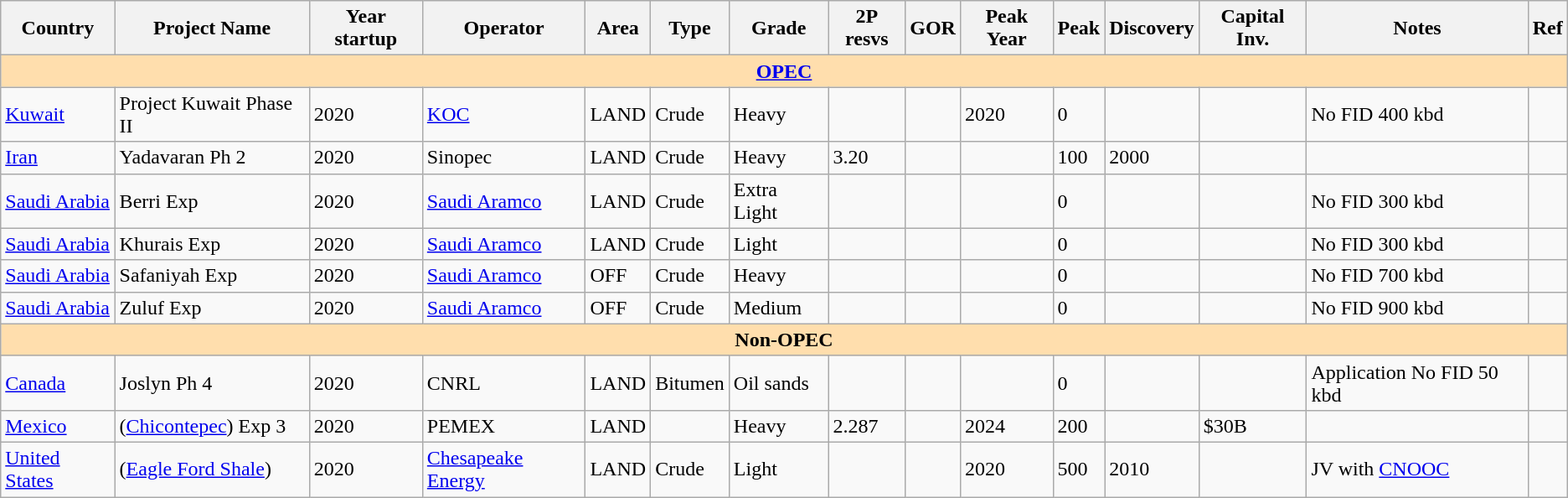<table class="wikitable">
<tr>
<th>Country</th>
<th>Project Name</th>
<th>Year startup</th>
<th>Operator</th>
<th>Area</th>
<th>Type</th>
<th>Grade</th>
<th>2P resvs</th>
<th>GOR</th>
<th>Peak Year</th>
<th>Peak</th>
<th>Discovery</th>
<th>Capital Inv.</th>
<th>Notes</th>
<th>Ref</th>
</tr>
<tr>
<td colspan="15" style="text-align:center; background:#ffdead; border-top:1px; border-right:1px; border-bottom:2px; border-left:1px;"><strong><a href='#'>OPEC</a></strong></td>
</tr>
<tr>
<td><a href='#'>Kuwait</a></td>
<td>Project Kuwait Phase II</td>
<td>2020</td>
<td><a href='#'>KOC</a></td>
<td>LAND</td>
<td>Crude</td>
<td>Heavy</td>
<td></td>
<td></td>
<td>2020</td>
<td>0</td>
<td></td>
<td></td>
<td>No FID 400 kbd</td>
<td></td>
</tr>
<tr -->
<td><a href='#'>Iran</a></td>
<td>Yadavaran Ph 2</td>
<td>2020</td>
<td>Sinopec</td>
<td>LAND</td>
<td>Crude</td>
<td>Heavy</td>
<td>3.20</td>
<td></td>
<td></td>
<td>100</td>
<td>2000</td>
<td></td>
<td></td>
<td></td>
</tr>
<tr -->
<td><a href='#'>Saudi Arabia</a></td>
<td>Berri Exp</td>
<td>2020</td>
<td><a href='#'>Saudi Aramco</a></td>
<td>LAND</td>
<td>Crude</td>
<td>Extra Light</td>
<td></td>
<td></td>
<td></td>
<td>0</td>
<td></td>
<td></td>
<td>No FID 300 kbd</td>
<td></td>
</tr>
<tr>
<td><a href='#'>Saudi Arabia</a></td>
<td>Khurais Exp</td>
<td>2020</td>
<td><a href='#'>Saudi Aramco</a></td>
<td>LAND</td>
<td>Crude</td>
<td>Light</td>
<td></td>
<td></td>
<td></td>
<td>0</td>
<td></td>
<td></td>
<td>No FID 300 kbd</td>
<td></td>
</tr>
<tr>
<td><a href='#'>Saudi Arabia</a></td>
<td>Safaniyah Exp</td>
<td>2020</td>
<td><a href='#'>Saudi Aramco</a></td>
<td>OFF</td>
<td>Crude</td>
<td>Heavy</td>
<td></td>
<td></td>
<td></td>
<td>0</td>
<td></td>
<td></td>
<td>No FID 700 kbd</td>
<td></td>
</tr>
<tr>
<td><a href='#'>Saudi Arabia</a></td>
<td>Zuluf Exp</td>
<td>2020</td>
<td><a href='#'>Saudi Aramco</a></td>
<td>OFF</td>
<td>Crude</td>
<td>Medium</td>
<td></td>
<td></td>
<td></td>
<td>0</td>
<td></td>
<td></td>
<td>No FID 900 kbd</td>
<td></td>
</tr>
<tr>
<td colspan="15" style="text-align:center; background:#ffdead; border-top:1px; border-right:1px; border-bottom:2px; border-left:1px;"><strong>Non-OPEC</strong></td>
</tr>
<tr>
<td><a href='#'>Canada</a></td>
<td>Joslyn Ph 4</td>
<td>2020</td>
<td>CNRL</td>
<td>LAND</td>
<td>Bitumen</td>
<td>Oil sands</td>
<td></td>
<td></td>
<td></td>
<td>0</td>
<td></td>
<td></td>
<td>Application No FID 50 kbd</td>
<td></td>
</tr>
<tr>
<td><a href='#'>Mexico</a></td>
<td>(<a href='#'>Chicontepec</a>) Exp 3</td>
<td>2020</td>
<td>PEMEX</td>
<td>LAND</td>
<td></td>
<td>Heavy</td>
<td>2.287</td>
<td></td>
<td>2024</td>
<td>200</td>
<td></td>
<td>$30B</td>
<td></td>
<td></td>
</tr>
<tr>
<td><a href='#'>United States</a></td>
<td>(<a href='#'>Eagle Ford Shale</a>)</td>
<td>2020</td>
<td><a href='#'>Chesapeake Energy</a></td>
<td>LAND</td>
<td>Crude</td>
<td>Light</td>
<td></td>
<td></td>
<td>2020</td>
<td>500</td>
<td>2010</td>
<td></td>
<td>JV with <a href='#'>CNOOC</a></td>
<td></td>
</tr>
</table>
